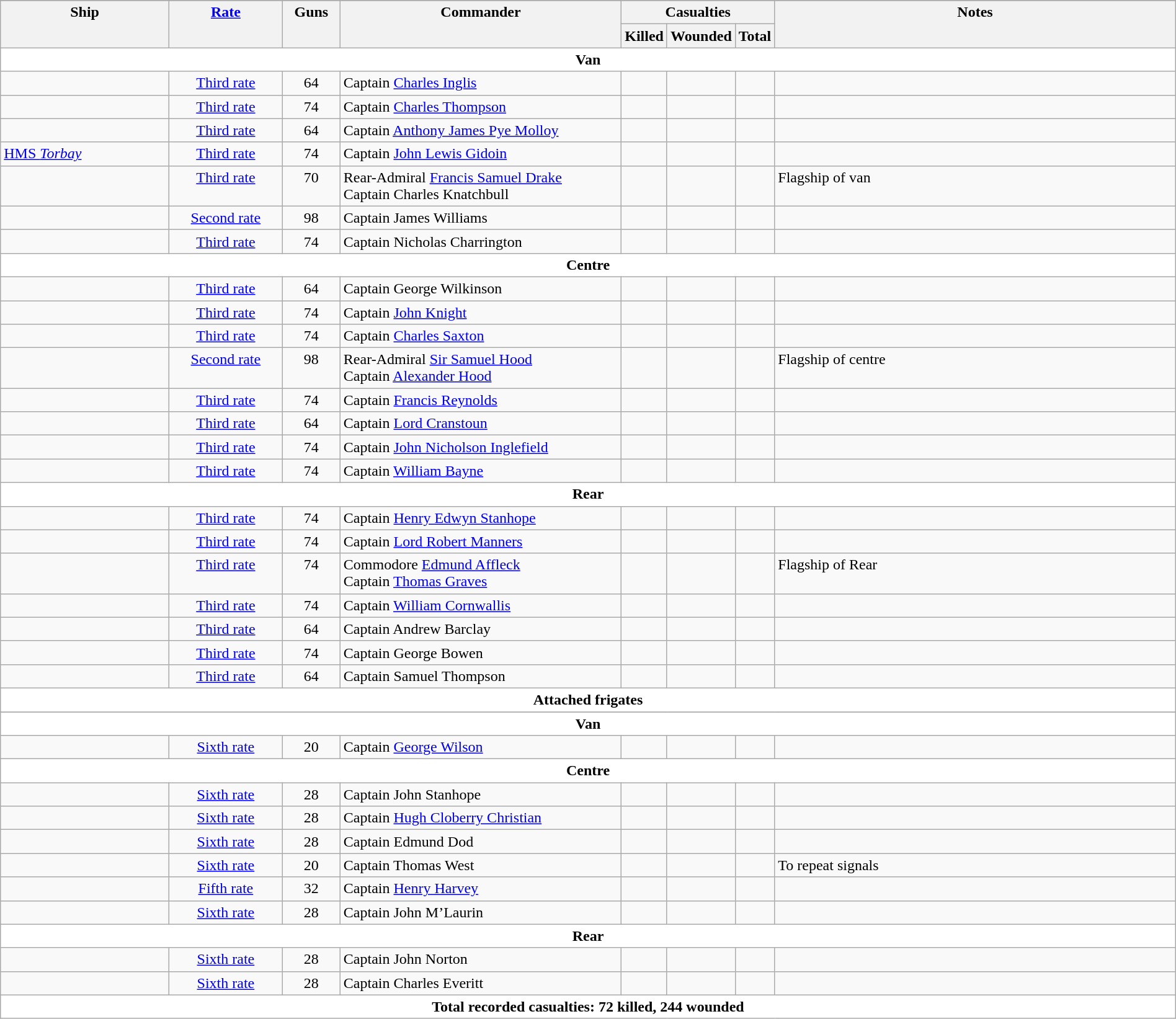<table class="wikitable" width=100%>
<tr valign="top">
</tr>
<tr valign="top">
<th width=15%; align= center rowspan=2>Ship</th>
<th width=10%; align= center rowspan=2><a href='#'>Rate</a></th>
<th width=5%; align= center rowspan=2>Guns</th>
<th width=25%; align= center rowspan=2>Commander</th>
<th width=9%; align= center colspan=3>Casualties</th>
<th width=36%; align= center rowspan=2>Notes</th>
</tr>
<tr valign="top">
<th width=3%; align= center>Killed</th>
<th width=3%; align= center>Wounded</th>
<th width=3%; align= center>Total</th>
</tr>
<tr valign="top">
<th colspan="9" style="background: white">Van</th>
</tr>
<tr valign="top">
<td align = left></td>
<td align = center><a href='#'>Third rate</a></td>
<td align = center>64</td>
<td align = left>Captain <a href='#'>Charles Inglis</a></td>
<td align = right></td>
<td align = right></td>
<td align = right></td>
<td align = left></td>
</tr>
<tr valign="top">
<td align = left></td>
<td align = center><a href='#'>Third rate</a></td>
<td align = center>74</td>
<td align = left>Captain <a href='#'>Charles Thompson</a></td>
<td align = right></td>
<td align = right></td>
<td align = right></td>
<td align = left></td>
</tr>
<tr valign="top">
<td align = left></td>
<td align = center><a href='#'>Third rate</a></td>
<td align = center>64</td>
<td align = left>Captain <a href='#'>Anthony James Pye Molloy</a></td>
<td align = right></td>
<td align = right></td>
<td align = right></td>
<td align = left></td>
</tr>
<tr valign="top">
<td align = left><a href='#'>HMS <em>Torbay</em></a></td>
<td align = center><a href='#'>Third rate</a></td>
<td align = center>74</td>
<td align = left>Captain <a href='#'>John Lewis Gidoin</a></td>
<td align = right></td>
<td align = right></td>
<td align = right></td>
<td align = left></td>
</tr>
<tr valign="top">
<td align = left></td>
<td align = center><a href='#'>Third rate</a></td>
<td align = center>70</td>
<td align = left>Rear-Admiral <a href='#'>Francis Samuel Drake</a><br>Captain Charles Knatchbull</td>
<td align = right></td>
<td align = right></td>
<td align = right></td>
<td align = left>Flagship of van</td>
</tr>
<tr valign="top">
<td align = left></td>
<td align = center><a href='#'>Second rate</a></td>
<td align = center>98</td>
<td align = left>Captain James Williams</td>
<td align = right></td>
<td align = right></td>
<td align = right></td>
<td align = left></td>
</tr>
<tr valign="top">
<td align = left></td>
<td align = center><a href='#'>Third rate</a></td>
<td align = center>74</td>
<td align = left>Captain Nicholas Charrington</td>
<td align = right></td>
<td align = right></td>
<td align = right></td>
<td align = left></td>
</tr>
<tr valign="top">
<th colspan="8" style="background: white">Centre</th>
</tr>
<tr valign="top">
<td align = left></td>
<td align = center><a href='#'>Third rate</a></td>
<td align = center>64</td>
<td align = left>Captain George Wilkinson</td>
<td align = right></td>
<td align = right></td>
<td align = right></td>
<td align = left></td>
</tr>
<tr valign="top">
<td align = left></td>
<td align = center><a href='#'>Third rate</a></td>
<td align = center>74</td>
<td align = left>Captain <a href='#'>John Knight</a></td>
<td align = right></td>
<td align = right></td>
<td align = right></td>
<td align = left></td>
</tr>
<tr valign="top">
<td align = left></td>
<td align = center><a href='#'>Third rate</a></td>
<td align = center>74</td>
<td align = left>Captain <a href='#'>Charles Saxton</a></td>
<td align = right></td>
<td align = right></td>
<td align = right></td>
<td align = left></td>
</tr>
<tr valign="top">
<td align = left></td>
<td align = center><a href='#'>Second rate</a></td>
<td align = center>98</td>
<td align = left>Rear-Admiral <a href='#'>Sir Samuel Hood</a><br>Captain <a href='#'>Alexander Hood</a></td>
<td align = right></td>
<td align = right></td>
<td align = right></td>
<td align = left>Flagship of centre</td>
</tr>
<tr valign="top">
<td align = left></td>
<td align = center><a href='#'>Third rate</a></td>
<td align = center>74</td>
<td align = left>Captain <a href='#'>Francis Reynolds</a></td>
<td align = right></td>
<td align = right></td>
<td align = right></td>
<td align = left></td>
</tr>
<tr valign="top">
<td align = left></td>
<td align = center><a href='#'>Third rate</a></td>
<td align = center>64</td>
<td align = left>Captain <a href='#'>Lord Cranstoun</a></td>
<td align = right></td>
<td align = right></td>
<td align = right></td>
<td align = left></td>
</tr>
<tr valign="top">
<td align = left></td>
<td align = center><a href='#'>Third rate</a></td>
<td align = center>74</td>
<td align = left>Captain <a href='#'>John Nicholson Inglefield</a></td>
<td align = right></td>
<td align = right></td>
<td align = right></td>
<td align = left></td>
</tr>
<tr valign="top">
<td align = left></td>
<td align = center><a href='#'>Third rate</a></td>
<td align = center>74</td>
<td align = left>Captain <a href='#'>William Bayne</a></td>
<td align = right></td>
<td align = right></td>
<td align = right></td>
<td align = left></td>
</tr>
<tr valign="top">
<th colspan="8" style="background: white">Rear</th>
</tr>
<tr valign="top">
<td align = left></td>
<td align = center><a href='#'>Third rate</a></td>
<td align = center>74</td>
<td align = left>Captain <a href='#'>Henry Edwyn Stanhope</a></td>
<td align = right></td>
<td align = right></td>
<td align = right></td>
<td align = left></td>
</tr>
<tr valign="top">
<td align = left></td>
<td align = center><a href='#'>Third rate</a></td>
<td align = center>74</td>
<td align = left>Captain <a href='#'>Lord Robert Manners</a></td>
<td align = right></td>
<td align = right></td>
<td align = right></td>
<td align = left></td>
</tr>
<tr valign="top">
<td align = left></td>
<td align = center><a href='#'>Third rate</a></td>
<td align = center>74</td>
<td align = left>Commodore <a href='#'>Edmund Affleck</a><br>Captain <a href='#'>Thomas Graves</a></td>
<td align = right></td>
<td align = right></td>
<td align = right></td>
<td align = left>Flagship of Rear</td>
</tr>
<tr valign="top">
<td align = left></td>
<td align = center><a href='#'>Third rate</a></td>
<td align = center>74</td>
<td align = left>Captain <a href='#'>William Cornwallis</a></td>
<td align = right></td>
<td align = right></td>
<td align = right></td>
<td align = left></td>
</tr>
<tr valign="top">
<td align = left></td>
<td align = center><a href='#'>Third rate</a></td>
<td align = center>64</td>
<td align = left>Captain Andrew Barclay</td>
<td align = right></td>
<td align = right></td>
<td align = right></td>
<td align = left></td>
</tr>
<tr valign="top">
<td align = left></td>
<td align = center><a href='#'>Third rate</a></td>
<td align = center>74</td>
<td align = left>Captain George Bowen</td>
<td align = right></td>
<td align = right></td>
<td align = right></td>
<td align = left></td>
</tr>
<tr valign="top">
<td align = left></td>
<td align = center><a href='#'>Third rate</a></td>
<td align = center>64</td>
<td align = left>Captain Samuel Thompson</td>
<td align = right></td>
<td align = right></td>
<td align = right></td>
<td align = left></td>
</tr>
<tr valign="top">
<th colspan="8" style="background: white">Attached frigates</th>
</tr>
<tr valign="top">
</tr>
<tr valign="top">
<th colspan="8" style="background: white">Van</th>
</tr>
<tr valign="top">
<td align = left></td>
<td align = center><a href='#'>Sixth rate</a></td>
<td align = center>20</td>
<td align = left>Captain <a href='#'>George Wilson</a></td>
<td align = right></td>
<td align = right></td>
<td align = right></td>
<td align = left></td>
</tr>
<tr valign="top">
<th colspan="8" style="background: white">Centre</th>
</tr>
<tr valign="top">
<td align = left></td>
<td align = center><a href='#'>Sixth rate</a></td>
<td align = center>28</td>
<td align = left>Captain John Stanhope</td>
<td align = right></td>
<td align = right></td>
<td align = right></td>
<td align = left></td>
</tr>
<tr valign="top">
<td align = left></td>
<td align = center><a href='#'>Sixth rate</a></td>
<td align = center>28</td>
<td align = left>Captain <a href='#'>Hugh Cloberry Christian</a></td>
<td align = right></td>
<td align = right></td>
<td align = right></td>
<td align = left></td>
</tr>
<tr valign="top">
<td align = left></td>
<td align = center><a href='#'>Sixth rate</a></td>
<td align = center>28</td>
<td align = left>Captain Edmund Dod</td>
<td align = right></td>
<td align = right></td>
<td align = right></td>
<td align = left></td>
</tr>
<tr valign="top">
<td align = left></td>
<td align = center><a href='#'>Sixth rate</a></td>
<td align = center>20</td>
<td align = left>Captain Thomas West</td>
<td align = right></td>
<td align = right></td>
<td align = right></td>
<td align = left>To repeat signals</td>
</tr>
<tr valign="top">
<td align = left></td>
<td align = center><a href='#'>Fifth rate</a></td>
<td align = center>32</td>
<td align = left>Captain <a href='#'>Henry Harvey</a></td>
<td align = right></td>
<td align = right></td>
<td align = right></td>
<td align = left></td>
</tr>
<tr valign="top">
<td align = left></td>
<td align = center><a href='#'>Sixth rate</a></td>
<td align = center>28</td>
<td align = left>Captain John M’Laurin</td>
<td align = right></td>
<td align = right></td>
<td align = right></td>
<td align = left></td>
</tr>
<tr valign="top">
<th colspan="8" style="background: white">Rear</th>
</tr>
<tr valign="top">
<td align = left></td>
<td align = center><a href='#'>Sixth rate</a></td>
<td align = center>28</td>
<td align = left>Captain John Norton</td>
<td align = right></td>
<td align = right></td>
<td align = right></td>
<td align = left></td>
</tr>
<tr valign="top">
<td align = left></td>
<td align = center><a href='#'>Sixth rate</a></td>
<td align = center>28</td>
<td align = left>Captain Charles Everitt</td>
<td align = right></td>
<td align = right></td>
<td align = right></td>
<td align = left></td>
</tr>
<tr valign="top">
<th colspan="9" style="background: white">Total recorded casualties: 72 killed, 244 wounded</th>
</tr>
</table>
